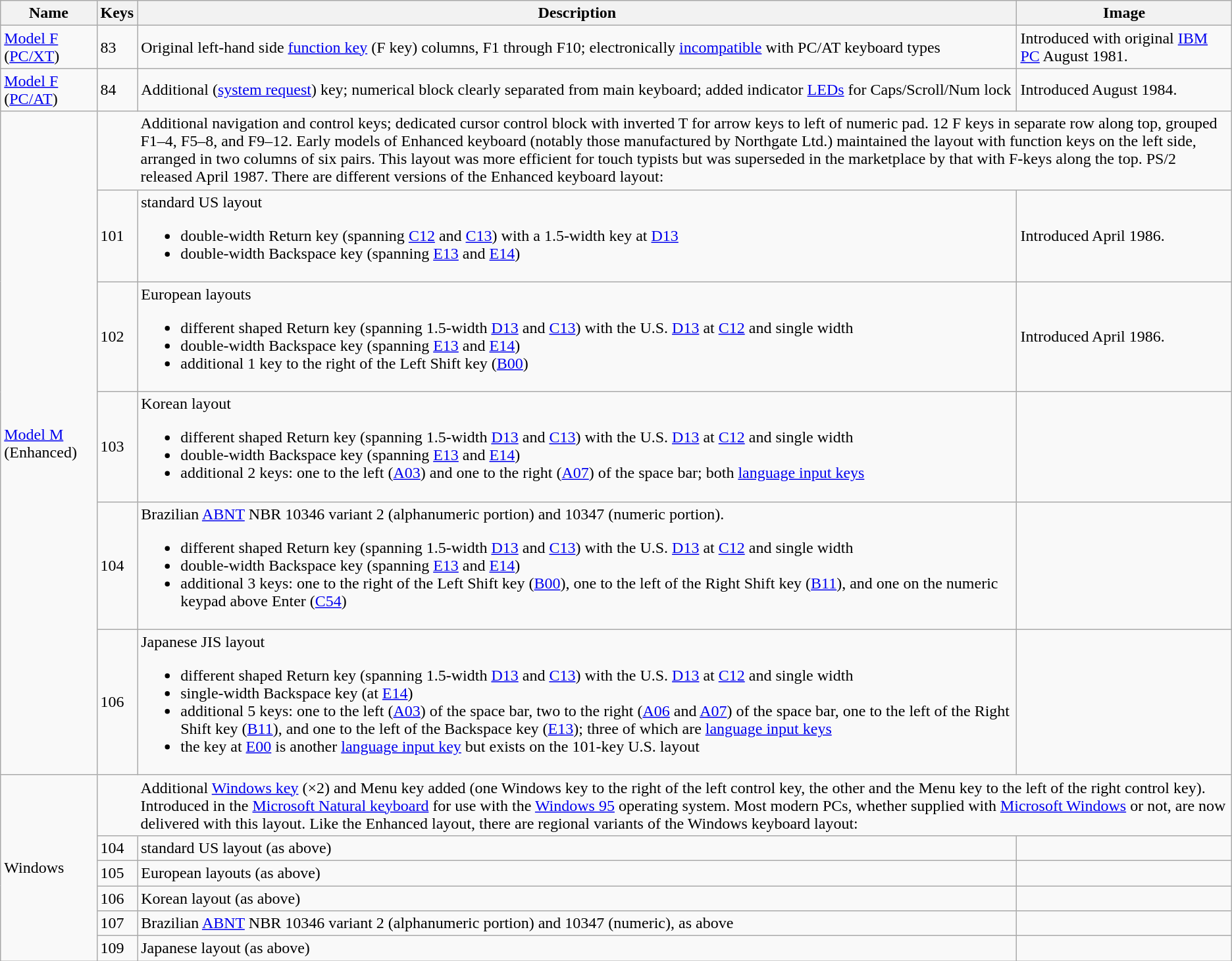<table class="wikitable">
<tr>
<th scope="col">Name</th>
<th>Keys</th>
<th>Description</th>
<th>Image</th>
</tr>
<tr>
<td><a href='#'>Model F</a> (<a href='#'>PC/XT</a>)</td>
<td>83</td>
<td>Original left-hand side <a href='#'>function key</a> (F key) columns, F1 through F10; electronically <a href='#'>incompatible</a> with PC/AT keyboard types</td>
<td> Introduced with original <a href='#'>IBM PC</a> August 1981.</td>
</tr>
<tr>
<td><a href='#'>Model F</a> (<a href='#'>PC/AT</a>)</td>
<td>84</td>
<td>Additional  (<a href='#'>system request</a>) key; numerical block clearly separated from main keyboard; added indicator <a href='#'>LEDs</a> for Caps/Scroll/Num lock</td>
<td> Introduced August 1984.</td>
</tr>
<tr>
<td rowspan="6"><a href='#'>Model M</a> (Enhanced)</td>
<td style="border-right:none"></td>
<td style="border-left:none" colspan= "3">Additional navigation and control keys; dedicated cursor control block with inverted T for arrow keys to left of numeric pad. 12 F keys in separate row along top, grouped F1–4, F5–8, and F9–12. Early models of Enhanced keyboard (notably those manufactured by Northgate Ltd.) maintained the layout with function keys on the left side, arranged in two columns of six pairs.  This layout was more efficient for touch typists but was superseded in the marketplace by that with F-keys along the top. PS/2 released April 1987. There are different versions of the Enhanced keyboard layout:</td>
</tr>
<tr>
<td>101</td>
<td>standard US layout<br><ul><li>double-width Return key (spanning <a href='#'>C12</a> and <a href='#'>C13</a>) with a 1.5-width key at <a href='#'>D13</a></li><li>double-width Backspace key (spanning <a href='#'>E13</a> and <a href='#'>E14</a>)</li></ul></td>
<td> Introduced April 1986.</td>
</tr>
<tr>
<td><span>102</span></td>
<td>European layouts<br><ul><li>different shaped Return key (spanning 1.5-width <a href='#'>D13</a> and <a href='#'>C13</a>) with the U.S. <a href='#'>D13</a> at <a href='#'>C12</a> and single width</li><li>double-width Backspace key (spanning <a href='#'>E13</a> and <a href='#'>E14</a>)</li><li>additional 1 key to the right of the Left Shift key (<a href='#'>B00</a>)</li></ul></td>
<td> Introduced April 1986.</td>
</tr>
<tr>
<td>103</td>
<td>Korean layout<br><ul><li>different shaped Return key (spanning 1.5-width <a href='#'>D13</a> and <a href='#'>C13</a>) with the U.S. <a href='#'>D13</a> at <a href='#'>C12</a> and single width</li><li>double-width Backspace key (spanning <a href='#'>E13</a> and <a href='#'>E14</a>)</li><li>additional 2 keys: one to the left (<a href='#'>A03</a>) and one to the right (<a href='#'>A07</a>) of the space bar; both <a href='#'>language input keys</a></li></ul></td>
<td></td>
</tr>
<tr>
<td>104</td>
<td>Brazilian <a href='#'>ABNT</a> NBR 10346 variant 2 (alphanumeric portion) and 10347 (numeric portion).<br><ul><li>different shaped Return key (spanning 1.5-width <a href='#'>D13</a> and <a href='#'>C13</a>) with the U.S. <a href='#'>D13</a> at <a href='#'>C12</a> and single width</li><li>double-width Backspace key (spanning <a href='#'>E13</a> and <a href='#'>E14</a>)</li><li>additional 3 keys: one to the right of the Left Shift key (<a href='#'>B00</a>), one to the left of the Right Shift key (<a href='#'>B11</a>), and one on the numeric keypad above Enter (<a href='#'>C54</a>)</li></ul></td>
<td></td>
</tr>
<tr>
<td>106</td>
<td>Japanese JIS layout<br><ul><li>different shaped Return key (spanning 1.5-width <a href='#'>D13</a> and <a href='#'>C13</a>) with the U.S. <a href='#'>D13</a> at <a href='#'>C12</a> and single width</li><li>single-width Backspace key (at <a href='#'>E14</a>)</li><li>additional 5 keys: one to the left (<a href='#'>A03</a>) of the space bar, two to the right (<a href='#'>A06</a> and <a href='#'>A07</a>) of the space bar, one to the left of the Right Shift key (<a href='#'>B11</a>), and one to the left of the Backspace key (<a href='#'>E13</a>); three of which are <a href='#'>language input keys</a></li><li>the key at <a href='#'>E00</a> is another <a href='#'>language input key</a> but exists on the 101-key U.S. layout</li></ul></td>
<td></td>
</tr>
<tr>
<td rowspan="6">Windows</td>
<td style="border-right:none"></td>
<td style="border-left:none" colspan="3">Additional <a href='#'>Windows key</a> (×2) and Menu key added (one Windows key to the right of the left control key, the other and the Menu key to the left of the right control key).  Introduced in the <a href='#'>Microsoft Natural keyboard</a> for use with the <a href='#'>Windows 95</a> operating system. Most modern PCs, whether supplied with <a href='#'>Microsoft Windows</a> or not, are now delivered with this layout.  Like the Enhanced layout, there are regional variants of the Windows keyboard layout:</td>
</tr>
<tr>
<td>104</td>
<td>standard US layout (as above)</td>
<td></td>
</tr>
<tr>
<td>105</td>
<td>European layouts (as above)</td>
<td></td>
</tr>
<tr>
<td>106</td>
<td>Korean layout (as above)</td>
<td></td>
</tr>
<tr>
<td>107</td>
<td>Brazilian <a href='#'>ABNT</a> NBR 10346 variant 2 (alphanumeric portion) and 10347 (numeric), as above</td>
<td></td>
</tr>
<tr>
<td>109</td>
<td>Japanese layout (as above)</td>
<td></td>
</tr>
</table>
